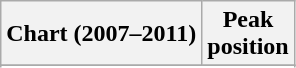<table class="wikitable sortable plainrowheaders" style="text-align:center">
<tr>
<th scope="col">Chart (2007–2011)</th>
<th scope="col">Peak<br>position</th>
</tr>
<tr>
</tr>
<tr>
</tr>
<tr>
</tr>
<tr>
</tr>
</table>
